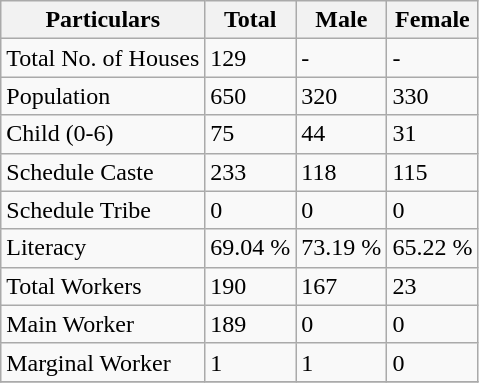<table class="wikitable sortable">
<tr>
<th>Particulars</th>
<th>Total</th>
<th>Male</th>
<th>Female</th>
</tr>
<tr>
<td>Total No. of Houses</td>
<td>129</td>
<td>-</td>
<td>-</td>
</tr>
<tr>
<td>Population</td>
<td>650</td>
<td>320</td>
<td>330</td>
</tr>
<tr>
<td>Child (0-6)</td>
<td>75</td>
<td>44</td>
<td>31</td>
</tr>
<tr>
<td>Schedule Caste</td>
<td>233</td>
<td>118</td>
<td>115</td>
</tr>
<tr>
<td>Schedule Tribe</td>
<td>0</td>
<td>0</td>
<td>0</td>
</tr>
<tr>
<td>Literacy</td>
<td>69.04 %</td>
<td>73.19 %</td>
<td>65.22 %</td>
</tr>
<tr>
<td>Total Workers</td>
<td>190</td>
<td>167</td>
<td>23</td>
</tr>
<tr>
<td>Main Worker</td>
<td>189</td>
<td>0</td>
<td>0</td>
</tr>
<tr>
<td>Marginal Worker</td>
<td>1</td>
<td>1</td>
<td>0</td>
</tr>
<tr>
</tr>
</table>
